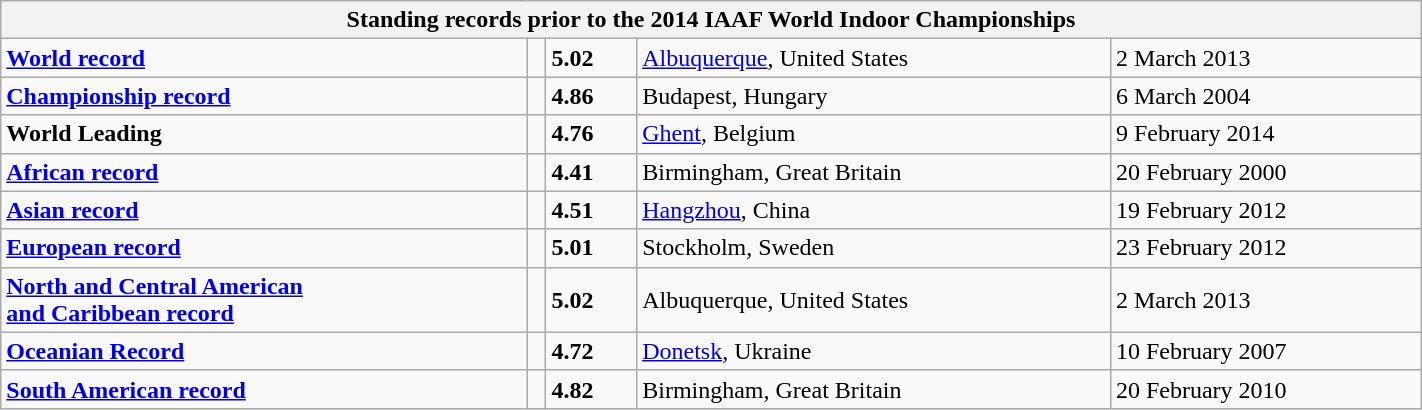<table class="wikitable" width=75%>
<tr>
<th colspan="5">Standing records prior to the 2014 IAAF World Indoor Championships</th>
</tr>
<tr>
<td><strong><a href='#'>World record</a></strong></td>
<td></td>
<td><strong>5.02</strong></td>
<td><a href='#'>Albuquerque</a>, United States</td>
<td>2 March 2013</td>
</tr>
<tr>
<td><strong><a href='#'>Championship record</a></strong></td>
<td></td>
<td><strong>4.86</strong></td>
<td>Budapest, Hungary</td>
<td>6 March 2004</td>
</tr>
<tr>
<td><strong>World Leading</strong></td>
<td></td>
<td><strong>4.76</strong></td>
<td><a href='#'>Ghent</a>, Belgium</td>
<td>9 February 2014</td>
</tr>
<tr>
<td><strong><a href='#'>African record</a></strong></td>
<td></td>
<td><strong>4.41</strong></td>
<td>Birmingham, Great Britain</td>
<td>20 February 2000</td>
</tr>
<tr>
<td><strong><a href='#'>Asian record</a></strong></td>
<td></td>
<td><strong>4.51</strong></td>
<td><a href='#'>Hangzhou</a>, China</td>
<td>19 February 2012</td>
</tr>
<tr>
<td><strong><a href='#'>European record</a></strong></td>
<td></td>
<td><strong>5.01</strong></td>
<td>Stockholm, Sweden</td>
<td>23 February 2012</td>
</tr>
<tr>
<td><strong><a href='#'>North and Central American <br>and Caribbean record</a></strong></td>
<td></td>
<td><strong>5.02</strong></td>
<td>Albuquerque, United States</td>
<td>2 March 2013</td>
</tr>
<tr>
<td><strong><a href='#'>Oceanian Record</a></strong></td>
<td></td>
<td><strong>4.72</strong></td>
<td><a href='#'>Donetsk</a>, Ukraine</td>
<td>10 February 2007</td>
</tr>
<tr>
<td><strong><a href='#'>South American record</a></strong></td>
<td></td>
<td><strong>4.82</strong></td>
<td>Birmingham, Great Britain</td>
<td>20 February 2010</td>
</tr>
</table>
